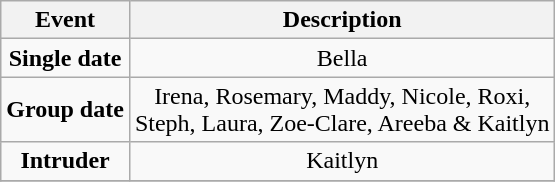<table class="wikitable sortable" style="text-align:center;">
<tr>
<th>Event</th>
<th>Description</th>
</tr>
<tr>
<td><strong>Single date</strong></td>
<td>Bella</td>
</tr>
<tr>
<td><strong>Group date</strong></td>
<td>Irena, Rosemary, Maddy, Nicole, Roxi,<br> Steph, Laura, Zoe-Clare, Areeba & Kaitlyn</td>
</tr>
<tr>
<td><strong>Intruder</strong></td>
<td>Kaitlyn</td>
</tr>
<tr>
</tr>
</table>
